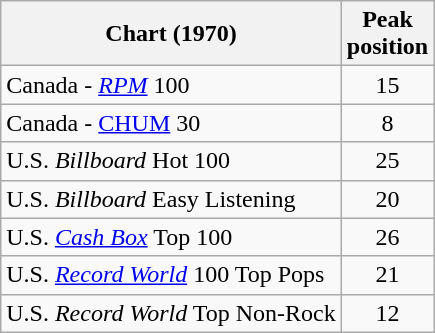<table class="wikitable sortable">
<tr>
<th>Chart (1970)</th>
<th>Peak<br>position</th>
</tr>
<tr>
<td>Canada - <em><a href='#'>RPM</a></em> 100</td>
<td style="text-align:center;">15</td>
</tr>
<tr>
<td>Canada - <a href='#'>CHUM</a> 30</td>
<td style="text-align:center;">8</td>
</tr>
<tr>
<td>U.S. <em>Billboard</em> Hot 100</td>
<td style="text-align:center;">25</td>
</tr>
<tr>
<td>U.S. <em>Billboard</em> Easy Listening</td>
<td style="text-align:center;">20</td>
</tr>
<tr>
<td>U.S. <em><a href='#'>Cash Box</a></em> Top 100</td>
<td style="text-align:center;">26</td>
</tr>
<tr>
<td>U.S. <em><a href='#'>Record World</a></em> 100 Top Pops</td>
<td style="text-align:center;">21</td>
</tr>
<tr>
<td>U.S. <em>Record World</em> Top Non-Rock</td>
<td style="text-align:center;">12</td>
</tr>
</table>
